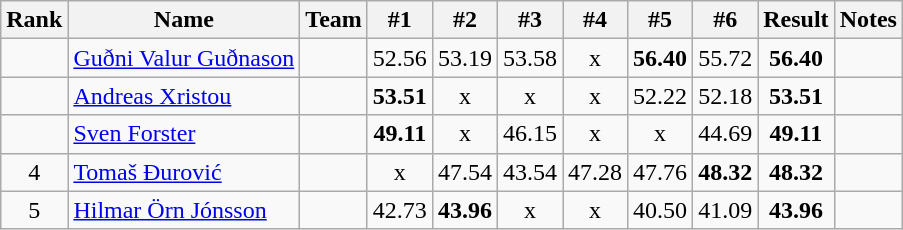<table class="wikitable sortable" style="text-align:center">
<tr>
<th>Rank</th>
<th>Name</th>
<th>Team</th>
<th>#1</th>
<th>#2</th>
<th>#3</th>
<th>#4</th>
<th>#5</th>
<th>#6</th>
<th>Result</th>
<th>Notes</th>
</tr>
<tr>
<td></td>
<td align="left"><a href='#'>Guðni Valur Guðnason</a></td>
<td align=left></td>
<td>52.56</td>
<td>53.19</td>
<td>53.58</td>
<td>x</td>
<td><strong>56.40</strong></td>
<td>55.72</td>
<td><strong>56.40</strong></td>
<td></td>
</tr>
<tr>
<td></td>
<td align="left"><a href='#'>Andreas Xristou</a></td>
<td align=left></td>
<td><strong>53.51</strong></td>
<td>x</td>
<td>x</td>
<td>x</td>
<td>52.22</td>
<td>52.18</td>
<td><strong>53.51</strong></td>
<td></td>
</tr>
<tr>
<td></td>
<td align="left"><a href='#'>Sven Forster</a></td>
<td align=left></td>
<td><strong>49.11</strong></td>
<td>x</td>
<td>46.15</td>
<td>x</td>
<td>x</td>
<td>44.69</td>
<td><strong>49.11</strong></td>
<td></td>
</tr>
<tr>
<td>4</td>
<td align="left"><a href='#'>Tomaš Ðurović</a></td>
<td align=left></td>
<td>x</td>
<td>47.54</td>
<td>43.54</td>
<td>47.28</td>
<td>47.76</td>
<td><strong>48.32</strong></td>
<td><strong>48.32</strong></td>
<td></td>
</tr>
<tr>
<td>5</td>
<td align="left"><a href='#'>Hilmar Örn Jónsson</a></td>
<td align=left></td>
<td>42.73</td>
<td><strong>43.96</strong></td>
<td>x</td>
<td>x</td>
<td>40.50</td>
<td>41.09</td>
<td><strong>43.96</strong></td>
<td></td>
</tr>
</table>
